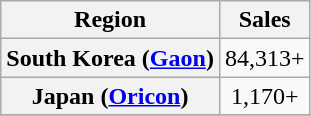<table class="wikitable plainrowheaders" style="text-align:center;" border="1">
<tr>
<th>Region</th>
<th>Sales</th>
</tr>
<tr>
<th scope="row">South Korea (<a href='#'>Gaon</a>)</th>
<td>84,313+</td>
</tr>
<tr>
<th scope="row">Japan (<a href='#'>Oricon</a>)</th>
<td>1,170+</td>
</tr>
<tr>
</tr>
</table>
